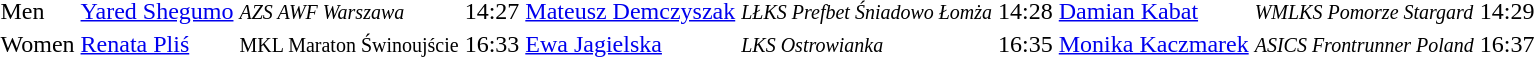<table>
<tr>
<td>Men</td>
<td><a href='#'>Yared Shegumo</a></td>
<td><small><em>AZS AWF Warszawa</em></small></td>
<td>14:27</td>
<td><a href='#'>Mateusz Demczyszak</a></td>
<td><small><em>LŁKS Prefbet Śniadowo Łomża</em></small></td>
<td>14:28</td>
<td><a href='#'>Damian Kabat</a></td>
<td><small><em>WMLKS Pomorze Stargard</em></small></td>
<td>14:29</td>
</tr>
<tr>
<td>Women</td>
<td><a href='#'>Renata Pliś</a></td>
<td><small>MKL Maraton Świnoujście</small></td>
<td>16:33</td>
<td><a href='#'>Ewa Jagielska</a></td>
<td><small><em>LKS Ostrowianka</em></small></td>
<td>16:35</td>
<td><a href='#'>Monika Kaczmarek</a></td>
<td><small><em>ASICS Frontrunner Poland</em></small></td>
<td>16:37</td>
</tr>
</table>
